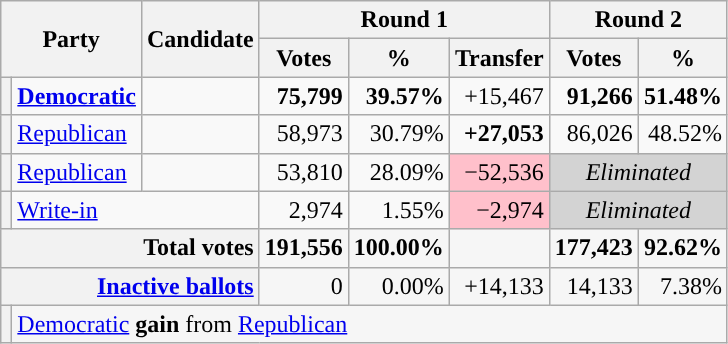<table class="wikitable sortable" style="text-align:right">
<tr>
<th colspan="2" rowspan="2">Party</th>
<th rowspan="2">Candidate</th>
<th colspan="3">Round 1</th>
<th colspan="2">Round 2</th>
</tr>
<tr>
<th>Votes</th>
<th>%</th>
<th>Transfer</th>
<th>Votes</th>
<th>%</th>
</tr>
<tr>
<th style="background-color:"></th>
<td style="text-align:left"><strong><a href='#'>Democratic</a></strong></td>
<td style="text-align:left" scope="row"><strong></strong></td>
<td><strong>75,799</strong></td>
<td><strong>39.57%</strong></td>
<td>+15,467</td>
<td><strong>91,266</strong></td>
<td><strong>51.48%</strong></td>
</tr>
<tr>
<th style="background-color:"></th>
<td style="text-align:left"><a href='#'>Republican</a></td>
<td style="text-align:left" scope="row"></td>
<td>58,973</td>
<td>30.79%</td>
<td><strong>+27,053</strong></td>
<td>86,026</td>
<td>48.52%</td>
</tr>
<tr>
<th style="background-color:"></th>
<td style="text-align:left"><a href='#'>Republican</a></td>
<td style="text-align:left" scope="row"></td>
<td>53,810</td>
<td>28.09%</td>
<td style="background:pink;">−52,536</td>
<td colspan="2" style="background:lightgrey; text-align:center;"><em>Eliminated</em></td>
</tr>
<tr>
<th style="background-color:"></th>
<td colspan="2" style="text-align:left"><a href='#'>Write-in</a></td>
<td>2,974</td>
<td>1.55%</td>
<td style="background:pink;">−2,974</td>
<td colspan="2" style="background:lightgrey; text-align:center;"><em>Eliminated</em></td>
</tr>
<tr class="sortbottom" style="background:#f6f6f6;">
<th colspan="3" scope="row" style="text-align:right;">Total votes</th>
<td><strong>191,556</strong></td>
<td><strong>100.00%</strong></td>
<td></td>
<td><strong>177,423</strong></td>
<td><strong>92.62%</strong></td>
</tr>
<tr class="sortbottom" style="background:#f6f6f6;">
<th colspan="3" scope="row" style="text-align:right;"><a href='#'>Inactive ballots</a></th>
<td>0</td>
<td>0.00%</td>
<td>+14,133</td>
<td>14,133</td>
<td>7.38%</td>
</tr>
<tr class="sortbottom" style="background:#f6f6f6;">
<th style="background-color:"></th>
<td colspan="8" style="text-align:left"><a href='#'>Democratic</a> <strong>gain</strong> from <a href='#'>Republican</a></td>
</tr>
</table>
